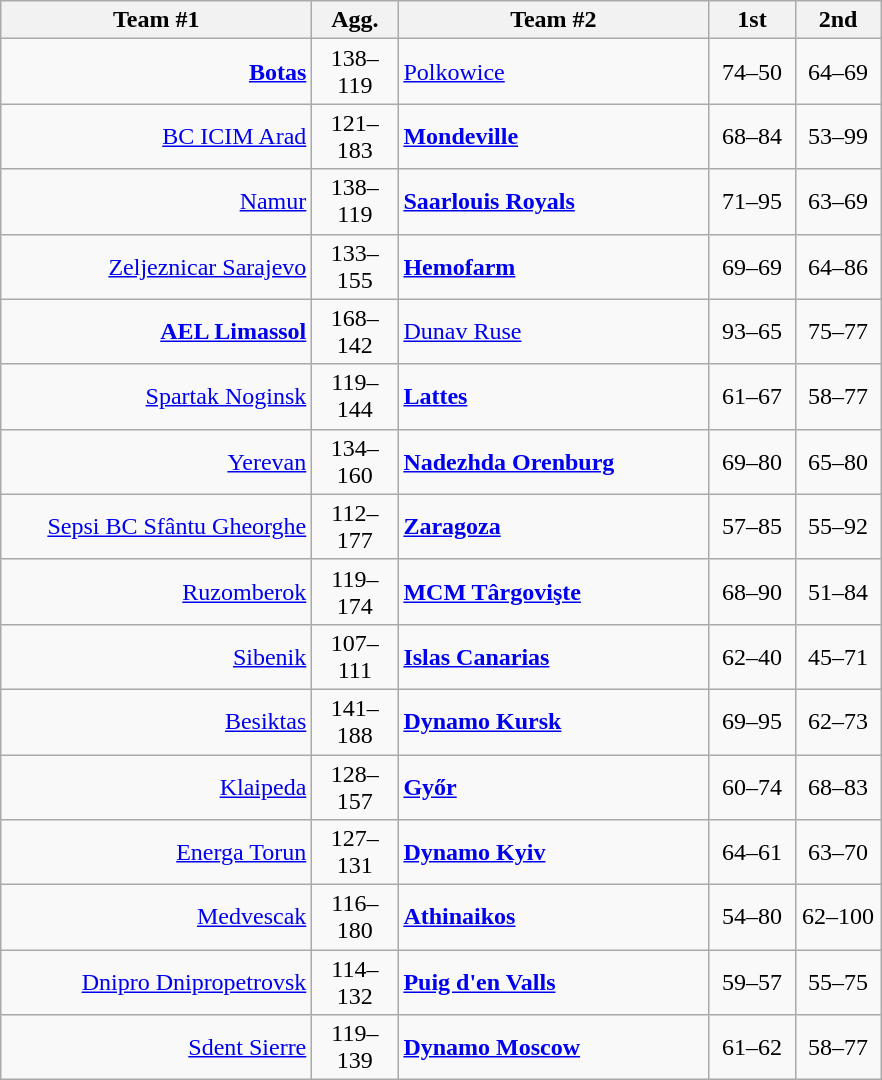<table class=wikitable style="text-align:center">
<tr>
<th width=200>Team #1</th>
<th width=50>Agg.</th>
<th width=200>Team #2</th>
<th width=50>1st</th>
<th width=50>2nd</th>
</tr>
<tr>
<td align=right><strong><a href='#'>Botas</a></strong> </td>
<td>138–119</td>
<td align=left> <a href='#'>Polkowice</a></td>
<td align=center>74–50</td>
<td align=center>64–69</td>
</tr>
<tr>
<td align=right><a href='#'>BC ICIM Arad</a> </td>
<td>121–183</td>
<td align=left> <strong><a href='#'>Mondeville</a></strong></td>
<td align=center>68–84</td>
<td align=center>53–99</td>
</tr>
<tr>
<td align=right><a href='#'>Namur</a> </td>
<td>138–119</td>
<td align=left> <strong><a href='#'>Saarlouis Royals</a></strong></td>
<td align=center>71–95</td>
<td align=center>63–69</td>
</tr>
<tr>
<td align=right><a href='#'>Zeljeznicar Sarajevo</a> </td>
<td>133–155</td>
<td align=left> <strong><a href='#'>Hemofarm</a></strong></td>
<td align=center>69–69</td>
<td align=center>64–86</td>
</tr>
<tr>
<td align=right><strong><a href='#'>AEL Limassol</a></strong> </td>
<td>168–142</td>
<td align=left> <a href='#'>Dunav Ruse</a></td>
<td align=center>93–65</td>
<td align=center>75–77</td>
</tr>
<tr>
<td align=right><a href='#'>Spartak Noginsk</a> </td>
<td>119–144</td>
<td align=left> <strong><a href='#'>Lattes</a></strong></td>
<td align=center>61–67</td>
<td align=center>58–77</td>
</tr>
<tr>
<td align=right><a href='#'>Yerevan</a> </td>
<td>134–160</td>
<td align=left> <strong><a href='#'>Nadezhda Orenburg</a></strong></td>
<td align=center>69–80</td>
<td align=center>65–80</td>
</tr>
<tr>
<td align=right><a href='#'>Sepsi BC Sfântu Gheorghe</a> </td>
<td>112–177</td>
<td align=left> <strong><a href='#'>Zaragoza</a></strong></td>
<td align=center>57–85</td>
<td align=center>55–92</td>
</tr>
<tr>
<td align=right><a href='#'>Ruzomberok</a> </td>
<td>119–174</td>
<td align=left> <strong><a href='#'>MCM Târgovişte</a></strong></td>
<td align=center>68–90</td>
<td align=center>51–84</td>
</tr>
<tr>
<td align=right><a href='#'>Sibenik</a> </td>
<td>107–111</td>
<td align=left> <strong><a href='#'>Islas Canarias</a></strong></td>
<td align=center>62–40</td>
<td align=center>45–71</td>
</tr>
<tr>
<td align=right><a href='#'>Besiktas</a> </td>
<td>141–188</td>
<td align=left> <strong><a href='#'>Dynamo Kursk</a></strong></td>
<td align=center>69–95</td>
<td align=center>62–73</td>
</tr>
<tr>
<td align=right><a href='#'>Klaipeda</a> </td>
<td>128–157</td>
<td align=left> <strong><a href='#'>Győr</a></strong></td>
<td align=center>60–74</td>
<td align=center>68–83</td>
</tr>
<tr>
<td align=right><a href='#'>Energa Torun</a> </td>
<td>127–131</td>
<td align=left> <strong><a href='#'>Dynamo Kyiv</a></strong></td>
<td align=center>64–61</td>
<td align=center>63–70</td>
</tr>
<tr>
<td align=right><a href='#'>Medvescak</a> </td>
<td>116–180</td>
<td align=left> <strong><a href='#'>Athinaikos</a></strong></td>
<td align=center>54–80</td>
<td align=center>62–100</td>
</tr>
<tr>
<td align=right><a href='#'>Dnipro Dnipropetrovsk</a> </td>
<td>114–132</td>
<td align=left> <strong><a href='#'>Puig d'en Valls</a></strong></td>
<td align=center>59–57</td>
<td align=center>55–75</td>
</tr>
<tr>
<td align=right><a href='#'>Sdent Sierre</a> </td>
<td>119–139</td>
<td align=left> <strong><a href='#'>Dynamo Moscow</a></strong></td>
<td align=center>61–62</td>
<td align=center>58–77</td>
</tr>
</table>
